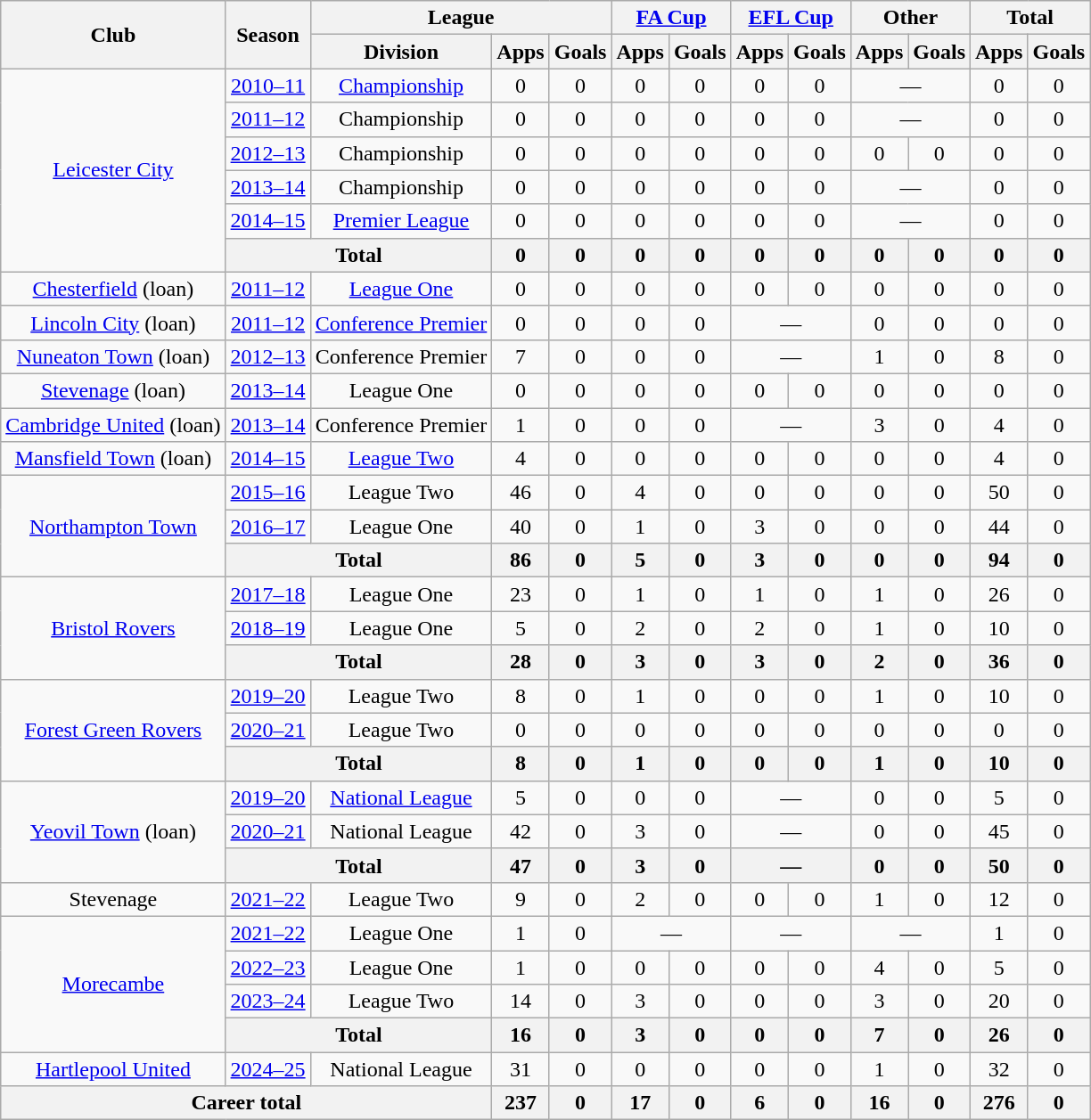<table class=wikitable style=text-align:center>
<tr>
<th rowspan=2>Club</th>
<th rowspan=2>Season</th>
<th colspan=3>League</th>
<th colspan=2><a href='#'>FA Cup</a></th>
<th colspan=2><a href='#'>EFL Cup</a></th>
<th colspan=2>Other</th>
<th colspan=2>Total</th>
</tr>
<tr>
<th>Division</th>
<th>Apps</th>
<th>Goals</th>
<th>Apps</th>
<th>Goals</th>
<th>Apps</th>
<th>Goals</th>
<th>Apps</th>
<th>Goals</th>
<th>Apps</th>
<th>Goals</th>
</tr>
<tr>
<td rowspan=6><a href='#'>Leicester City</a></td>
<td><a href='#'>2010–11</a></td>
<td><a href='#'>Championship</a></td>
<td>0</td>
<td>0</td>
<td>0</td>
<td>0</td>
<td>0</td>
<td>0</td>
<td colspan=2>—</td>
<td>0</td>
<td>0</td>
</tr>
<tr>
<td><a href='#'>2011–12</a></td>
<td>Championship</td>
<td>0</td>
<td>0</td>
<td>0</td>
<td>0</td>
<td>0</td>
<td>0</td>
<td colspan=2>—</td>
<td>0</td>
<td>0</td>
</tr>
<tr>
<td><a href='#'>2012–13</a></td>
<td>Championship</td>
<td>0</td>
<td>0</td>
<td>0</td>
<td>0</td>
<td>0</td>
<td>0</td>
<td>0</td>
<td>0</td>
<td>0</td>
<td>0</td>
</tr>
<tr>
<td><a href='#'>2013–14</a></td>
<td>Championship</td>
<td>0</td>
<td>0</td>
<td>0</td>
<td>0</td>
<td>0</td>
<td>0</td>
<td colspan=2>—</td>
<td>0</td>
<td>0</td>
</tr>
<tr>
<td><a href='#'>2014–15</a></td>
<td><a href='#'>Premier League</a></td>
<td>0</td>
<td>0</td>
<td>0</td>
<td>0</td>
<td>0</td>
<td>0</td>
<td colspan=2>—</td>
<td>0</td>
<td>0</td>
</tr>
<tr>
<th colspan=2>Total</th>
<th>0</th>
<th>0</th>
<th>0</th>
<th>0</th>
<th>0</th>
<th>0</th>
<th>0</th>
<th>0</th>
<th>0</th>
<th>0</th>
</tr>
<tr>
<td><a href='#'>Chesterfield</a> (loan)</td>
<td><a href='#'>2011–12</a></td>
<td><a href='#'>League One</a></td>
<td>0</td>
<td>0</td>
<td>0</td>
<td>0</td>
<td>0</td>
<td>0</td>
<td>0</td>
<td>0</td>
<td>0</td>
<td>0</td>
</tr>
<tr>
<td><a href='#'>Lincoln City</a> (loan)</td>
<td><a href='#'>2011–12</a></td>
<td><a href='#'>Conference Premier</a></td>
<td>0</td>
<td>0</td>
<td>0</td>
<td>0</td>
<td colspan=2>—</td>
<td>0</td>
<td>0</td>
<td>0</td>
<td>0</td>
</tr>
<tr>
<td><a href='#'>Nuneaton Town</a> (loan)</td>
<td><a href='#'>2012–13</a></td>
<td>Conference Premier</td>
<td>7</td>
<td>0</td>
<td>0</td>
<td>0</td>
<td colspan=2>—</td>
<td>1</td>
<td>0</td>
<td>8</td>
<td>0</td>
</tr>
<tr>
<td><a href='#'>Stevenage</a> (loan)</td>
<td><a href='#'>2013–14</a></td>
<td>League One</td>
<td>0</td>
<td>0</td>
<td>0</td>
<td>0</td>
<td>0</td>
<td>0</td>
<td>0</td>
<td>0</td>
<td>0</td>
<td>0</td>
</tr>
<tr>
<td><a href='#'>Cambridge United</a> (loan)</td>
<td><a href='#'>2013–14</a></td>
<td>Conference Premier</td>
<td>1</td>
<td>0</td>
<td>0</td>
<td>0</td>
<td colspan=2>—</td>
<td>3</td>
<td>0</td>
<td>4</td>
<td>0</td>
</tr>
<tr>
<td><a href='#'>Mansfield Town</a> (loan)</td>
<td><a href='#'>2014–15</a></td>
<td><a href='#'>League Two</a></td>
<td>4</td>
<td>0</td>
<td>0</td>
<td>0</td>
<td>0</td>
<td>0</td>
<td>0</td>
<td>0</td>
<td>4</td>
<td>0</td>
</tr>
<tr>
<td rowspan=3><a href='#'>Northampton Town</a></td>
<td><a href='#'>2015–16</a></td>
<td>League Two</td>
<td>46</td>
<td>0</td>
<td>4</td>
<td>0</td>
<td>0</td>
<td>0</td>
<td>0</td>
<td>0</td>
<td>50</td>
<td>0</td>
</tr>
<tr>
<td><a href='#'>2016–17</a></td>
<td>League One</td>
<td>40</td>
<td>0</td>
<td>1</td>
<td>0</td>
<td>3</td>
<td>0</td>
<td>0</td>
<td>0</td>
<td>44</td>
<td>0</td>
</tr>
<tr>
<th colspan=2>Total</th>
<th>86</th>
<th>0</th>
<th>5</th>
<th>0</th>
<th>3</th>
<th>0</th>
<th>0</th>
<th>0</th>
<th>94</th>
<th>0</th>
</tr>
<tr>
<td rowspan=3><a href='#'>Bristol Rovers</a></td>
<td><a href='#'>2017–18</a></td>
<td>League One</td>
<td>23</td>
<td>0</td>
<td>1</td>
<td>0</td>
<td>1</td>
<td>0</td>
<td>1</td>
<td>0</td>
<td>26</td>
<td>0</td>
</tr>
<tr>
<td><a href='#'>2018–19</a></td>
<td>League One</td>
<td>5</td>
<td>0</td>
<td>2</td>
<td>0</td>
<td>2</td>
<td>0</td>
<td>1</td>
<td>0</td>
<td>10</td>
<td>0</td>
</tr>
<tr>
<th colspan=2>Total</th>
<th>28</th>
<th>0</th>
<th>3</th>
<th>0</th>
<th>3</th>
<th>0</th>
<th>2</th>
<th>0</th>
<th>36</th>
<th>0</th>
</tr>
<tr>
<td rowspan=3><a href='#'>Forest Green Rovers</a></td>
<td><a href='#'>2019–20</a></td>
<td>League Two</td>
<td>8</td>
<td>0</td>
<td>1</td>
<td>0</td>
<td>0</td>
<td>0</td>
<td>1</td>
<td>0</td>
<td>10</td>
<td>0</td>
</tr>
<tr>
<td><a href='#'>2020–21</a></td>
<td>League Two</td>
<td>0</td>
<td>0</td>
<td>0</td>
<td>0</td>
<td>0</td>
<td>0</td>
<td>0</td>
<td>0</td>
<td>0</td>
<td>0</td>
</tr>
<tr>
<th colspan=2>Total</th>
<th>8</th>
<th>0</th>
<th>1</th>
<th>0</th>
<th>0</th>
<th>0</th>
<th>1</th>
<th>0</th>
<th>10</th>
<th>0</th>
</tr>
<tr>
<td rowspan=3><a href='#'>Yeovil Town</a> (loan)</td>
<td><a href='#'>2019–20</a></td>
<td><a href='#'>National League</a></td>
<td>5</td>
<td>0</td>
<td>0</td>
<td>0</td>
<td colspan=2>—</td>
<td>0</td>
<td>0</td>
<td>5</td>
<td>0</td>
</tr>
<tr>
<td><a href='#'>2020–21</a></td>
<td>National League</td>
<td>42</td>
<td>0</td>
<td>3</td>
<td>0</td>
<td colspan=2>—</td>
<td>0</td>
<td>0</td>
<td>45</td>
<td>0</td>
</tr>
<tr>
<th colspan=2>Total</th>
<th>47</th>
<th>0</th>
<th>3</th>
<th>0</th>
<th colspan=2>—</th>
<th>0</th>
<th>0</th>
<th>50</th>
<th>0</th>
</tr>
<tr>
<td>Stevenage</td>
<td><a href='#'>2021–22</a></td>
<td>League Two</td>
<td>9</td>
<td>0</td>
<td>2</td>
<td>0</td>
<td>0</td>
<td>0</td>
<td>1</td>
<td>0</td>
<td>12</td>
<td>0</td>
</tr>
<tr>
<td rowspan=4><a href='#'>Morecambe</a></td>
<td><a href='#'>2021–22</a></td>
<td>League One</td>
<td>1</td>
<td>0</td>
<td colspan=2>—</td>
<td colspan=2>—</td>
<td colspan=2>—</td>
<td>1</td>
<td>0</td>
</tr>
<tr>
<td><a href='#'>2022–23</a></td>
<td>League One</td>
<td>1</td>
<td>0</td>
<td>0</td>
<td>0</td>
<td>0</td>
<td>0</td>
<td>4</td>
<td>0</td>
<td>5</td>
<td>0</td>
</tr>
<tr>
<td><a href='#'>2023–24</a></td>
<td>League Two</td>
<td>14</td>
<td>0</td>
<td>3</td>
<td>0</td>
<td>0</td>
<td>0</td>
<td>3</td>
<td>0</td>
<td>20</td>
<td>0</td>
</tr>
<tr>
<th colspan=2>Total</th>
<th>16</th>
<th>0</th>
<th>3</th>
<th>0</th>
<th>0</th>
<th>0</th>
<th>7</th>
<th>0</th>
<th>26</th>
<th>0</th>
</tr>
<tr>
<td><a href='#'>Hartlepool United</a></td>
<td><a href='#'>2024–25</a></td>
<td>National League</td>
<td>31</td>
<td>0</td>
<td>0</td>
<td>0</td>
<td>0</td>
<td>0</td>
<td>1</td>
<td>0</td>
<td>32</td>
<td>0</td>
</tr>
<tr>
<th colspan=3>Career total</th>
<th>237</th>
<th>0</th>
<th>17</th>
<th>0</th>
<th>6</th>
<th>0</th>
<th>16</th>
<th>0</th>
<th>276</th>
<th>0</th>
</tr>
</table>
